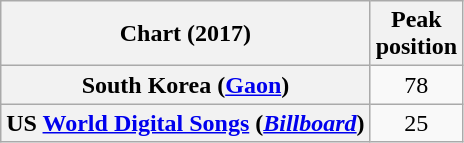<table class="wikitable sortable plainrowheaders">
<tr>
<th>Chart (2017)</th>
<th>Peak<br>position</th>
</tr>
<tr>
<th scope="row">South Korea (<a href='#'>Gaon</a>)</th>
<td align="center">78</td>
</tr>
<tr>
<th scope="row">US <a href='#'>World Digital Songs</a> (<em><a href='#'>Billboard</a></em>)</th>
<td align="center">25</td>
</tr>
</table>
